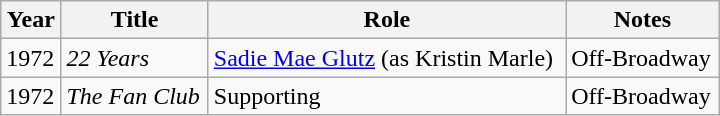<table class="wikitable sortable" style="min-width:30em">
<tr>
<th>Year</th>
<th>Title</th>
<th>Role</th>
<th>Notes</th>
</tr>
<tr>
<td>1972</td>
<td><em>22 Years</em></td>
<td><a href='#'>Sadie Mae Glutz</a> (as Kristin Marle)</td>
<td>Off-Broadway</td>
</tr>
<tr>
<td>1972</td>
<td><em>The Fan Club</em></td>
<td>Supporting</td>
<td>Off-Broadway</td>
</tr>
</table>
